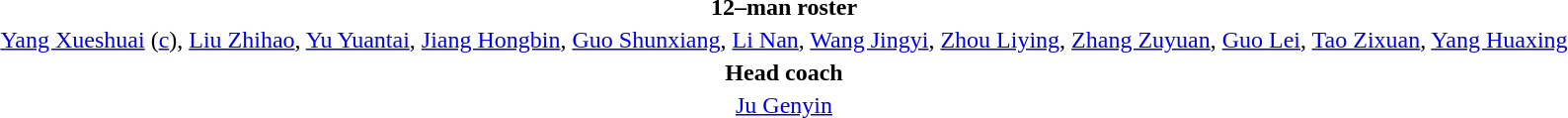<table style="text-align:center; margin-top:2em; margin-left:auto; margin-right:auto">
<tr>
<td><strong>12–man roster</strong></td>
</tr>
<tr>
<td><a href='#'>Yang Xueshuai</a> (<a href='#'>c</a>), <a href='#'>Liu Zhihao</a>, <a href='#'>Yu Yuantai</a>, <a href='#'>Jiang Hongbin</a>, <a href='#'>Guo Shunxiang</a>, <a href='#'>Li Nan</a>, <a href='#'>Wang Jingyi</a>, <a href='#'>Zhou Liying</a>, <a href='#'>Zhang Zuyuan</a>, <a href='#'>Guo Lei</a>, <a href='#'>Tao Zixuan</a>, <a href='#'>Yang Huaxing</a></td>
</tr>
<tr>
<td><strong>Head coach</strong></td>
</tr>
<tr>
<td><a href='#'>Ju Genyin</a></td>
</tr>
</table>
